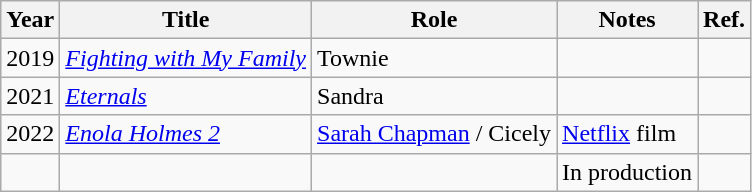<table class="wikitable sortable">
<tr>
<th>Year</th>
<th>Title</th>
<th>Role</th>
<th class="unsortable">Notes</th>
<th>Ref.</th>
</tr>
<tr>
<td>2019</td>
<td><em><a href='#'>Fighting with My Family</a></em></td>
<td>Townie</td>
<td></td>
<td></td>
</tr>
<tr>
<td>2021</td>
<td><em><a href='#'>Eternals</a></em></td>
<td>Sandra</td>
<td></td>
<td></td>
</tr>
<tr>
<td>2022</td>
<td><em><a href='#'>Enola Holmes 2</a></em></td>
<td><a href='#'>Sarah Chapman</a> / Cicely</td>
<td><a href='#'>Netflix</a> film</td>
<td></td>
</tr>
<tr>
<td></td>
<td></td>
<td></td>
<td>In production</td>
<td></td>
</tr>
</table>
